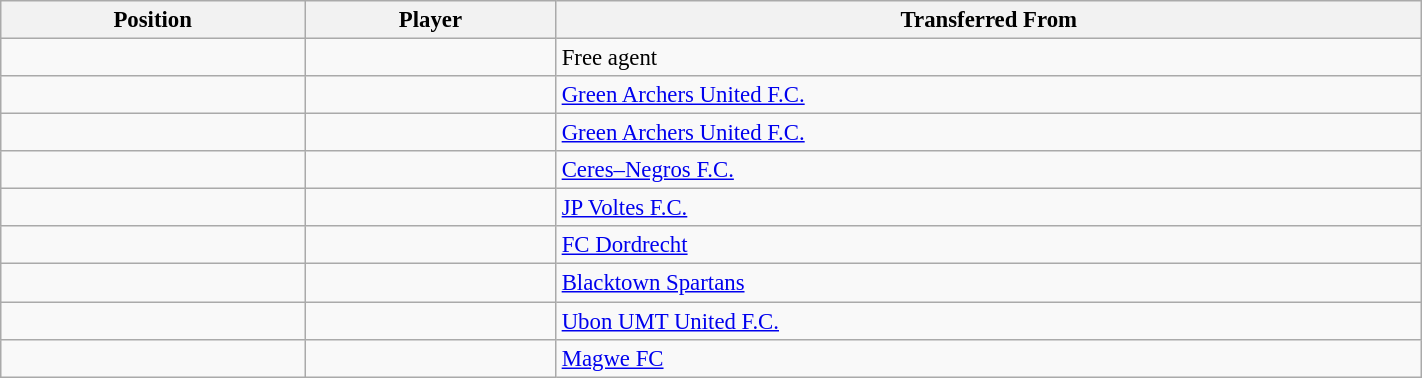<table class="wikitable sortable" style="width:75%; text-align:center; font-size:95%; text-align:left;">
<tr>
<th><strong>Position</strong></th>
<th><strong>Player</strong></th>
<th><strong>Transferred From</strong></th>
</tr>
<tr>
<td></td>
<td></td>
<td>Free agent</td>
</tr>
<tr>
<td></td>
<td></td>
<td> <a href='#'>Green Archers United F.C.</a></td>
</tr>
<tr>
<td></td>
<td></td>
<td> <a href='#'>Green Archers United F.C.</a></td>
</tr>
<tr>
<td></td>
<td></td>
<td> <a href='#'>Ceres–Negros F.C.</a></td>
</tr>
<tr>
<td></td>
<td></td>
<td> <a href='#'>JP Voltes F.C.</a></td>
</tr>
<tr>
<td></td>
<td></td>
<td> <a href='#'>FC Dordrecht</a></td>
</tr>
<tr>
<td></td>
<td></td>
<td> <a href='#'>Blacktown Spartans</a></td>
</tr>
<tr>
<td></td>
<td></td>
<td> <a href='#'>Ubon UMT United F.C.</a></td>
</tr>
<tr>
<td></td>
<td></td>
<td> <a href='#'>Magwe FC</a></td>
</tr>
</table>
